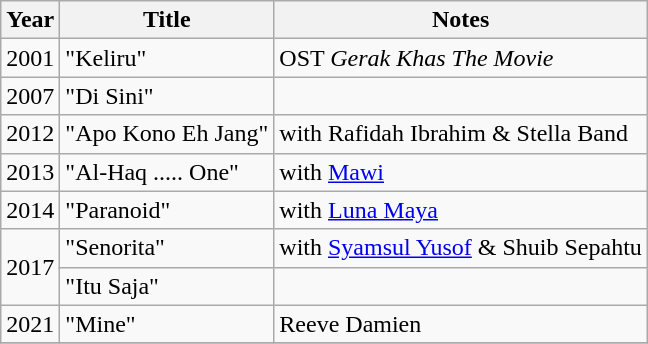<table class="wikitable">
<tr>
<th>Year</th>
<th>Title</th>
<th>Notes</th>
</tr>
<tr>
<td>2001</td>
<td>"Keliru"</td>
<td>OST <em>Gerak Khas The Movie</em></td>
</tr>
<tr>
<td>2007</td>
<td>"Di Sini"</td>
<td></td>
</tr>
<tr>
<td>2012</td>
<td>"Apo Kono Eh Jang"</td>
<td>with Rafidah Ibrahim & Stella Band</td>
</tr>
<tr>
<td>2013</td>
<td>"Al-Haq ..... One"</td>
<td>with <a href='#'>Mawi</a></td>
</tr>
<tr>
<td>2014</td>
<td>"Paranoid"</td>
<td>with <a href='#'>Luna Maya</a></td>
</tr>
<tr>
<td rowspan=2>2017</td>
<td>"Senorita"</td>
<td>with <a href='#'>Syamsul Yusof</a> & Shuib Sepahtu</td>
</tr>
<tr>
<td>"Itu Saja"</td>
<td></td>
</tr>
<tr>
<td>2021</td>
<td>"Mine"</td>
<td>Reeve Damien</td>
</tr>
<tr>
</tr>
</table>
